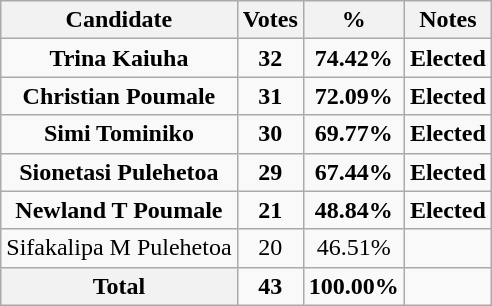<table class="wikitable centre" style="text-align:center;">
<tr>
<th>Candidate</th>
<th>Votes</th>
<th>%</th>
<th>Notes</th>
</tr>
<tr>
<td><strong>Trina Kaiuha</strong></td>
<td><strong>32</strong></td>
<td><strong>74.42%</strong></td>
<td><strong>Elected</strong></td>
</tr>
<tr>
<td><strong>Christian Poumale</strong></td>
<td><strong>31</strong></td>
<td><strong>72.09%</strong></td>
<td><strong>Elected</strong></td>
</tr>
<tr>
<td><strong>Simi Tominiko</strong></td>
<td><strong>30</strong></td>
<td><strong>69.77%</strong></td>
<td><strong>Elected</strong></td>
</tr>
<tr>
<td><strong>Sionetasi Pulehetoa</strong></td>
<td><strong>29</strong></td>
<td><strong>67.44%</strong></td>
<td><strong>Elected</strong></td>
</tr>
<tr>
<td><strong>Newland T Poumale</strong></td>
<td><strong>21</strong></td>
<td><strong>48.84%</strong></td>
<td><strong>Elected</strong></td>
</tr>
<tr>
<td>Sifakalipa M Pulehetoa</td>
<td>20</td>
<td>46.51%</td>
<td></td>
</tr>
<tr>
<th>Total</th>
<td><strong>43</strong></td>
<td><strong>100.00%</strong></td>
<td></td>
</tr>
</table>
